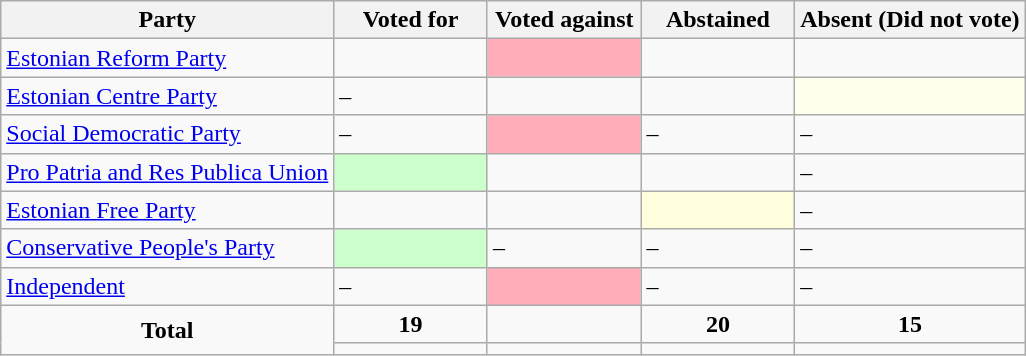<table class="wikitable">
<tr>
<th>Party</th>
<th style="width:15%;">Voted for</th>
<th style="width:15%;">Voted against</th>
<th style="width:15%;">Abstained</th>
<th>Absent (Did not vote)</th>
</tr>
<tr>
<td> <a href='#'>Estonian Reform Party</a></td>
<td></td>
<td style="background-color:#FFAEB9;"></td>
<td></td>
<td></td>
</tr>
<tr>
<td> <a href='#'>Estonian Centre Party</a></td>
<td>–</td>
<td></td>
<td></td>
<td Style="background-color:#FFE;"></td>
</tr>
<tr>
<td> <a href='#'>Social Democratic Party</a></td>
<td>–</td>
<td style="background-color:#FFAEB9;"></td>
<td>–</td>
<td>–</td>
</tr>
<tr>
<td> <a href='#'>Pro Patria and Res Publica Union</a></td>
<td style="background-color:#CCFFCC;"></td>
<td></td>
<td></td>
<td>–</td>
</tr>
<tr>
<td> <a href='#'>Estonian Free Party</a></td>
<td></td>
<td></td>
<td style="background-color:#FFD;"></td>
<td>–</td>
</tr>
<tr>
<td> <a href='#'>Conservative People's Party</a></td>
<td style="background-color:#CCFFCC;"></td>
<td>–</td>
<td>–</td>
<td>–</td>
</tr>
<tr>
<td> <a href='#'>Independent</a></td>
<td>–</td>
<td style="background-color:#FFAEB9;"></td>
<td>–</td>
<td>–</td>
</tr>
<tr>
<td style="text-align:center;" rowspan="2"><strong>Total</strong></td>
<td style="text-align:center;"><strong>19</strong></td>
<td></td>
<td style="text-align:center;"><strong>20</strong></td>
<td style="text-align:center;"><strong>15</strong></td>
</tr>
<tr>
<td style="text-align:center;"></td>
<td style="text-align:center;"></td>
<td style="text-align:center;"></td>
<td style="text-align:center;"></td>
</tr>
</table>
